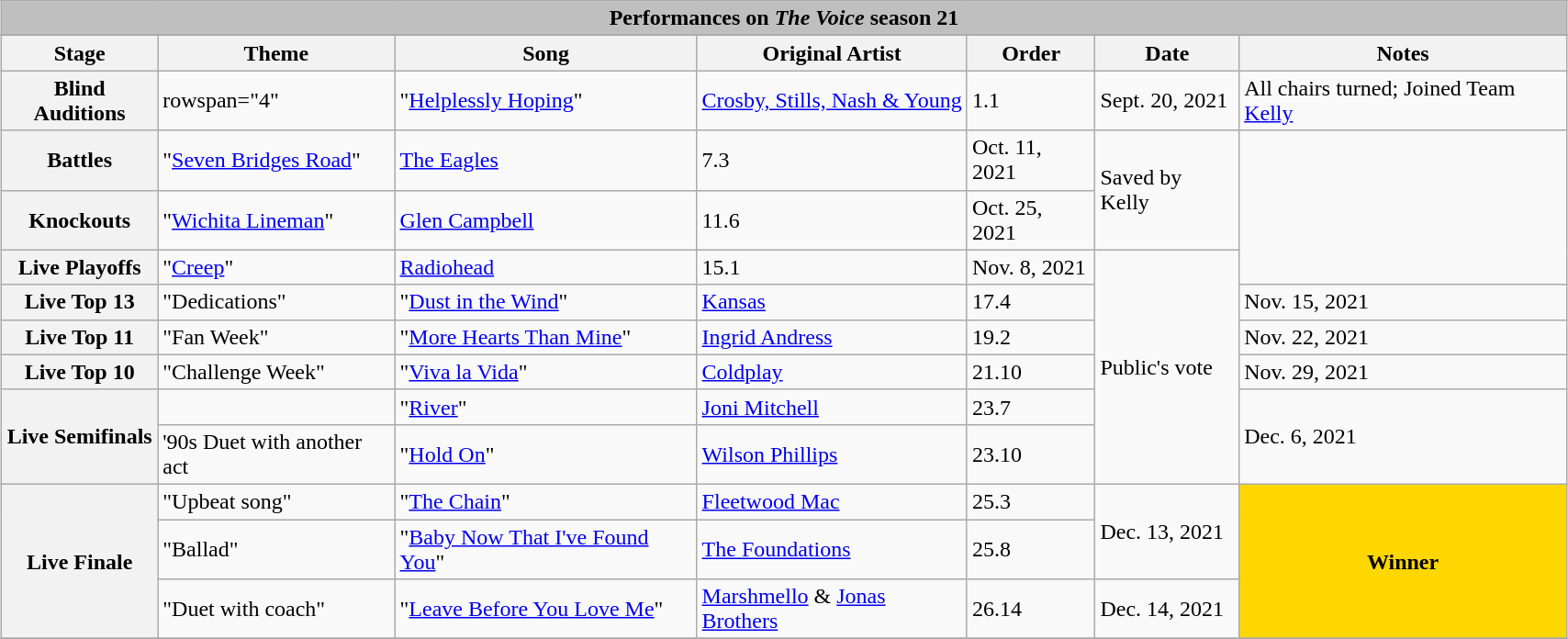<table class="wikitable collapsible autocollapse" style="width:90%; margin:1em auto 1em auto;">
<tr>
<th colspan="7" style="background:#BFBFBF;">Performances on <em>The Voice</em> season 21</th>
</tr>
<tr>
</tr>
<tr>
<th>Stage</th>
<th>Theme</th>
<th>Song</th>
<th>Original Artist</th>
<th>Order</th>
<th>Date</th>
<th>Notes</th>
</tr>
<tr>
<th scope="row">Blind Auditions</th>
<td>rowspan="4" </td>
<td>"<a href='#'>Helplessly Hoping</a>"</td>
<td><a href='#'>Crosby, Stills, Nash & Young</a></td>
<td>1.1</td>
<td>Sept. 20, 2021</td>
<td>All chairs turned; Joined Team <a href='#'>Kelly</a></td>
</tr>
<tr>
<th scope="row">Battles<br></th>
<td>"<a href='#'>Seven Bridges Road</a>" </td>
<td><a href='#'>The Eagles</a></td>
<td>7.3</td>
<td>Oct. 11, 2021</td>
<td rowspan=2>Saved by Kelly</td>
</tr>
<tr>
<th scope="row">Knockouts<br></th>
<td>"<a href='#'>Wichita Lineman</a>" </td>
<td><a href='#'>Glen Campbell</a></td>
<td>11.6</td>
<td>Oct. 25, 2021</td>
</tr>
<tr>
<th scope="row">Live Playoffs<br></th>
<td>"<a href='#'>Creep</a>"</td>
<td><a href='#'>Radiohead</a></td>
<td>15.1</td>
<td>Nov. 8, 2021</td>
<td rowspan=6>Public's vote</td>
</tr>
<tr>
<th scope="row">Live Top 13</th>
<td>"Dedications"</td>
<td>"<a href='#'>Dust in the Wind</a>"</td>
<td><a href='#'>Kansas</a></td>
<td>17.4</td>
<td>Nov. 15, 2021</td>
</tr>
<tr>
<th scope="row">Live Top 11</th>
<td>"Fan Week"</td>
<td>"<a href='#'>More Hearts Than Mine</a>"</td>
<td><a href='#'>Ingrid Andress</a></td>
<td>19.2</td>
<td>Nov. 22, 2021</td>
</tr>
<tr>
<th scope="row">Live Top 10</th>
<td>"Challenge Week"</td>
<td>"<a href='#'>Viva la Vida</a>"</td>
<td><a href='#'>Coldplay</a></td>
<td>21.10</td>
<td>Nov. 29, 2021</td>
</tr>
<tr>
<th rowspan=2>Live Semifinals<br></th>
<td></td>
<td>"<a href='#'>River</a>"</td>
<td><a href='#'>Joni Mitchell</a></td>
<td>23.7</td>
<td rowspan=2>Dec. 6, 2021</td>
</tr>
<tr>
<td>'90s Duet with another act</td>
<td>"<a href='#'>Hold On</a>" </td>
<td><a href='#'>Wilson Phillips</a></td>
<td>23.10</td>
</tr>
<tr>
<th rowspan=3>Live Finale<br></th>
<td>"Upbeat song"</td>
<td>"<a href='#'>The Chain</a>"</td>
<td><a href='#'>Fleetwood Mac</a></td>
<td>25.3</td>
<td rowspan=2>Dec. 13, 2021</td>
<th rowspan=3 style="background:gold;">Winner</th>
</tr>
<tr>
<td>"Ballad"</td>
<td>"<a href='#'>Baby Now That I've Found You</a>"</td>
<td><a href='#'>The Foundations</a></td>
<td>25.8</td>
</tr>
<tr>
<td>"Duet with coach"</td>
<td>"<a href='#'>Leave Before You Love Me</a>" </td>
<td><a href='#'>Marshmello</a> & <a href='#'>Jonas Brothers</a></td>
<td>26.14</td>
<td>Dec. 14, 2021</td>
</tr>
<tr>
</tr>
</table>
